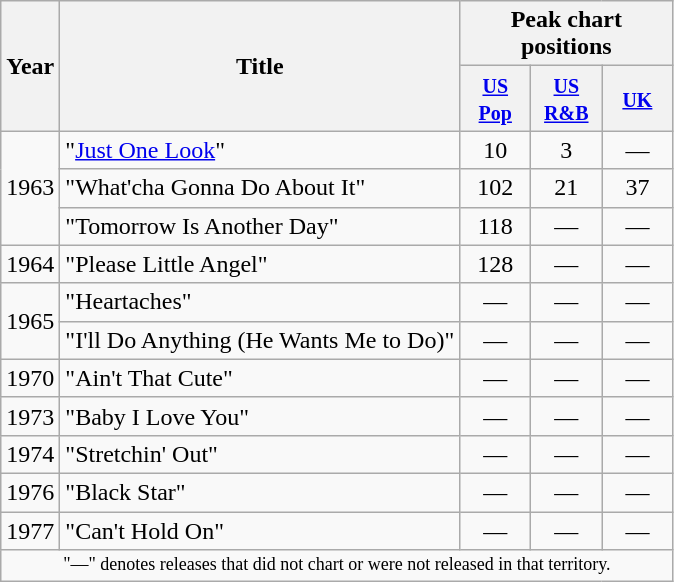<table class="wikitable">
<tr>
<th scope="col" rowspan="2">Year</th>
<th scope="col" rowspan="2">Title</th>
<th scope="col" colspan="3">Peak chart positions</th>
</tr>
<tr>
<th style="width:40px;"><small><a href='#'>US Pop</a></small><br></th>
<th style="width:40px;"><small><a href='#'>US R&B</a></small><br></th>
<th style="width:40px;"><small><a href='#'>UK</a></small><br></th>
</tr>
<tr>
<td rowspan="3">1963</td>
<td>"<a href='#'>Just One Look</a>"</td>
<td align=center>10</td>
<td align=center>3</td>
<td align=center>―</td>
</tr>
<tr>
<td>"What'cha Gonna Do About It"</td>
<td align=center>102</td>
<td align=center>21</td>
<td align=center>37</td>
</tr>
<tr>
<td>"Tomorrow Is Another Day"</td>
<td align=center>118</td>
<td align=center>―</td>
<td align=center>―</td>
</tr>
<tr>
<td rowspan="1">1964</td>
<td>"Please Little Angel"</td>
<td align=center>128</td>
<td align=center>―</td>
<td align=center>―</td>
</tr>
<tr>
<td rowspan="2">1965</td>
<td>"Heartaches"</td>
<td align=center>―</td>
<td align=center>―</td>
<td align=center>―</td>
</tr>
<tr>
<td>"I'll Do Anything (He Wants Me to Do)"</td>
<td align=center>―</td>
<td align=center>―</td>
<td align=center>―</td>
</tr>
<tr>
<td rowspan="1">1970</td>
<td>"Ain't That Cute"</td>
<td align=center>―</td>
<td align=center>―</td>
<td align=center>―</td>
</tr>
<tr>
<td rowspan="1">1973</td>
<td>"Baby I Love You"</td>
<td align=center>―</td>
<td align=center>―</td>
<td align=center>―</td>
</tr>
<tr>
<td rowspan="1">1974</td>
<td>"Stretchin' Out"</td>
<td align=center>―</td>
<td align=center>―</td>
<td align=center>―</td>
</tr>
<tr>
<td rowspan="1">1976</td>
<td>"Black Star"</td>
<td align=center>―</td>
<td align=center>―</td>
<td align=center>―</td>
</tr>
<tr>
<td rowspan="1">1977</td>
<td>"Can't Hold On"</td>
<td align=center>―</td>
<td align=center>―</td>
<td align=center>―</td>
</tr>
<tr>
<td colspan="7" style="text-align:center; font-size:9pt;">"—" denotes releases that did not chart or were not released in that territory.</td>
</tr>
</table>
